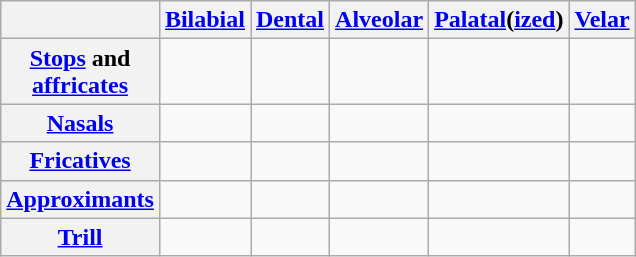<table class="wikitable" style="text-align:center">
<tr>
<th></th>
<th><a href='#'>Bilabial</a></th>
<th><a href='#'>Dental</a></th>
<th><a href='#'>Alveolar</a></th>
<th><a href='#'>Palatal</a>(<a href='#'>ized</a>)</th>
<th><a href='#'>Velar</a></th>
</tr>
<tr>
<th><a href='#'>Stops</a> and<br><a href='#'>affricates</a></th>
<td> <br> </td>
<td> <br> </td>
<td> <br> </td>
<td> <br> </td>
<td> <br> </td>
</tr>
<tr>
<th><a href='#'>Nasals</a></th>
<td> <br> </td>
<td> <br> </td>
<td></td>
<td> </td>
<td> </td>
</tr>
<tr>
<th><a href='#'>Fricatives</a></th>
<td></td>
<td> </td>
<td> <br> </td>
<td> <br> </td>
<td></td>
</tr>
<tr>
<th><a href='#'>Approximants</a></th>
<td> <br> </td>
<td></td>
<td> <br> </td>
<td> <br> </td>
<td></td>
</tr>
<tr>
<th><a href='#'>Trill</a></th>
<td></td>
<td></td>
<td> <br> </td>
<td></td>
<td></td>
</tr>
</table>
